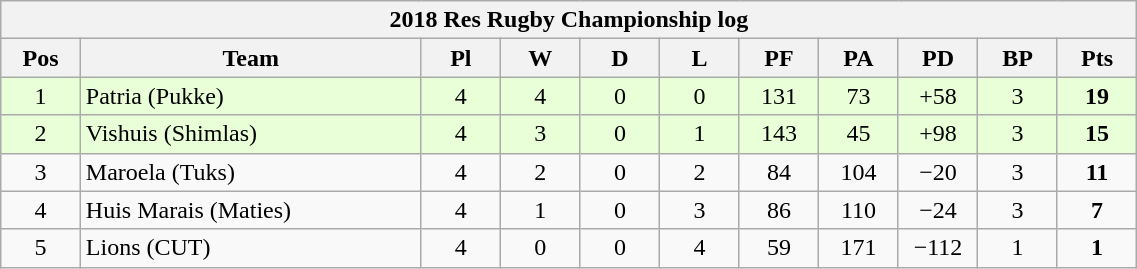<table class="wikitable" style="text-align:center; font-size:100%; width:60%;">
<tr>
<th colspan="100%" cellpadding="0" cellspacing="0"><strong>2018 Res Rugby Championship log</strong></th>
</tr>
<tr>
<th style="width:7%;">Pos</th>
<th style="width:30%;">Team</th>
<th style="width:7%;">Pl</th>
<th style="width:7%;">W</th>
<th style="width:7%;">D</th>
<th style="width:7%;">L</th>
<th style="width:7%;">PF</th>
<th style="width:7%;">PA</th>
<th style="width:7%;">PD</th>
<th style="width:7%;">BP</th>
<th style="width:7%;">Pts<br></th>
</tr>
<tr style="background:#E8FFD8;">
<td>1</td>
<td align=left>Patria (Pukke)</td>
<td>4</td>
<td>4</td>
<td>0</td>
<td>0</td>
<td>131</td>
<td>73</td>
<td>+58</td>
<td>3</td>
<td><strong>19</strong></td>
</tr>
<tr style="background:#E8FFD8;">
<td>2</td>
<td align=left>Vishuis (Shimlas)</td>
<td>4</td>
<td>3</td>
<td>0</td>
<td>1</td>
<td>143</td>
<td>45</td>
<td>+98</td>
<td>3</td>
<td><strong>15</strong></td>
</tr>
<tr>
<td>3</td>
<td align=left>Maroela (Tuks)</td>
<td>4</td>
<td>2</td>
<td>0</td>
<td>2</td>
<td>84</td>
<td>104</td>
<td>−20</td>
<td>3</td>
<td><strong>11</strong></td>
</tr>
<tr>
<td>4</td>
<td align=left>Huis Marais (Maties)</td>
<td>4</td>
<td>1</td>
<td>0</td>
<td>3</td>
<td>86</td>
<td>110</td>
<td>−24</td>
<td>3</td>
<td><strong>7</strong></td>
</tr>
<tr>
<td>5</td>
<td align=left>Lions (CUT)</td>
<td>4</td>
<td>0</td>
<td>0</td>
<td>4</td>
<td>59</td>
<td>171</td>
<td>−112</td>
<td>1</td>
<td><strong>1</strong></td>
</tr>
</table>
